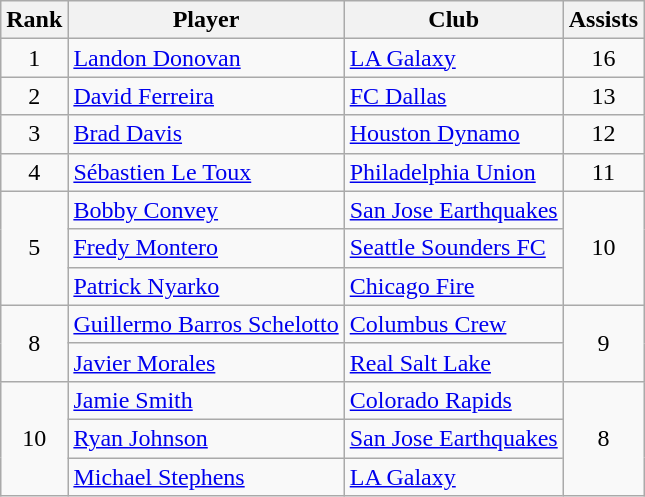<table class="wikitable" style="text-align:center">
<tr>
<th>Rank</th>
<th>Player</th>
<th>Club</th>
<th>Assists</th>
</tr>
<tr>
<td>1</td>
<td align="left"> <a href='#'>Landon Donovan</a></td>
<td align="left"><a href='#'>LA Galaxy</a></td>
<td>16</td>
</tr>
<tr>
<td>2</td>
<td align="left"> <a href='#'>David Ferreira</a></td>
<td align="left"><a href='#'>FC Dallas</a></td>
<td>13</td>
</tr>
<tr>
<td>3</td>
<td align="left"> <a href='#'>Brad Davis</a></td>
<td align="left"><a href='#'>Houston Dynamo</a></td>
<td>12</td>
</tr>
<tr>
<td>4</td>
<td align="left"> <a href='#'>Sébastien Le Toux</a></td>
<td align="left"><a href='#'>Philadelphia Union</a></td>
<td>11</td>
</tr>
<tr>
<td rowspan="3">5</td>
<td align="left"> <a href='#'>Bobby Convey</a></td>
<td align="left"><a href='#'>San Jose Earthquakes</a></td>
<td rowspan="3">10</td>
</tr>
<tr>
<td align="left"> <a href='#'>Fredy Montero</a></td>
<td align="left"><a href='#'>Seattle Sounders FC</a></td>
</tr>
<tr>
<td align="left"> <a href='#'>Patrick Nyarko</a></td>
<td align="left"><a href='#'>Chicago Fire</a></td>
</tr>
<tr>
<td rowspan="2">8</td>
<td align="left"> <a href='#'>Guillermo Barros Schelotto</a></td>
<td align="left"><a href='#'>Columbus Crew</a></td>
<td rowspan="2">9</td>
</tr>
<tr>
<td align="left"> <a href='#'>Javier Morales</a></td>
<td align="left"><a href='#'>Real Salt Lake</a></td>
</tr>
<tr>
<td rowspan="3">10</td>
<td align="left"> <a href='#'>Jamie Smith</a></td>
<td align="left"><a href='#'>Colorado Rapids</a></td>
<td rowspan="3">8</td>
</tr>
<tr>
<td align="left"> <a href='#'>Ryan Johnson</a></td>
<td align="left"><a href='#'>San Jose Earthquakes</a></td>
</tr>
<tr>
<td align="left"> <a href='#'>Michael Stephens</a></td>
<td align="left"><a href='#'>LA Galaxy</a></td>
</tr>
</table>
